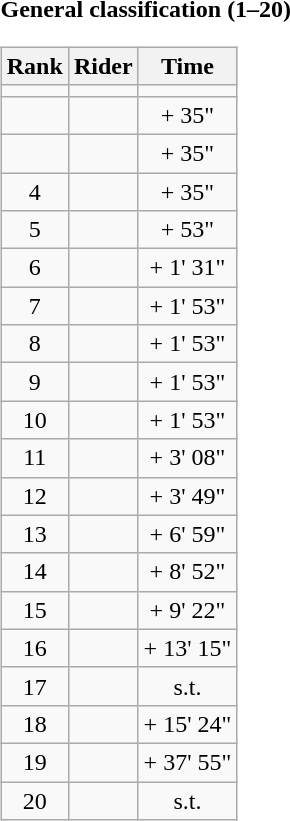<table>
<tr>
<td><strong>General classification (1–20)</strong><br><table class="wikitable">
<tr>
<th scope="col">Rank</th>
<th scope="col">Rider</th>
<th scope="col">Time</th>
</tr>
<tr>
<td style="text-align:center;"></td>
<td></td>
<td style="text-align:center;"></td>
</tr>
<tr>
<td style="text-align:center;"></td>
<td></td>
<td style="text-align:center;">+ 35"</td>
</tr>
<tr>
<td style="text-align:center;"></td>
<td></td>
<td style="text-align:center;">+ 35"</td>
</tr>
<tr>
<td style="text-align:center;">4</td>
<td></td>
<td style="text-align:center;">+ 35"</td>
</tr>
<tr>
<td style="text-align:center;">5</td>
<td></td>
<td style="text-align:center;">+ 53"</td>
</tr>
<tr>
<td style="text-align:center;">6</td>
<td></td>
<td style="text-align:center;">+ 1' 31"</td>
</tr>
<tr>
<td style="text-align:center;">7</td>
<td></td>
<td style="text-align:center;">+ 1' 53"</td>
</tr>
<tr>
<td style="text-align:center;">8</td>
<td></td>
<td style="text-align:center;">+ 1' 53"</td>
</tr>
<tr>
<td style="text-align:center;">9</td>
<td></td>
<td style="text-align:center;">+ 1' 53"</td>
</tr>
<tr>
<td style="text-align:center;">10</td>
<td></td>
<td style="text-align:center;">+ 1' 53"</td>
</tr>
<tr>
<td style="text-align:center;">11</td>
<td></td>
<td style="text-align:center;">+ 3' 08"</td>
</tr>
<tr>
<td style="text-align:center;">12</td>
<td></td>
<td style="text-align:center;">+ 3' 49"</td>
</tr>
<tr>
<td style="text-align:center;">13</td>
<td></td>
<td style="text-align:center;">+ 6' 59"</td>
</tr>
<tr>
<td style="text-align:center;">14</td>
<td></td>
<td style="text-align:center;">+ 8' 52"</td>
</tr>
<tr>
<td style="text-align:center;">15</td>
<td></td>
<td style="text-align:center;">+ 9' 22"</td>
</tr>
<tr>
<td style="text-align:center;">16</td>
<td></td>
<td style="text-align:center;">+ 13' 15"</td>
</tr>
<tr>
<td style="text-align:center;">17</td>
<td></td>
<td style="text-align:center;">s.t.</td>
</tr>
<tr>
<td style="text-align:center;">18</td>
<td></td>
<td style="text-align:center;">+ 15' 24"</td>
</tr>
<tr>
<td style="text-align:center;">19</td>
<td></td>
<td style="text-align:center;">+ 37' 55"</td>
</tr>
<tr>
<td style="text-align:center;">20</td>
<td></td>
<td style="text-align:center;">s.t.</td>
</tr>
</table>
</td>
</tr>
</table>
